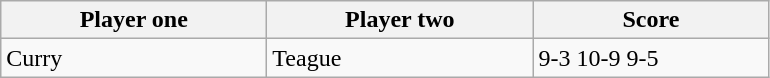<table class="wikitable">
<tr>
<th width=170>Player one</th>
<th width=170>Player two</th>
<th width=150>Score</th>
</tr>
<tr>
<td> Curry</td>
<td> Teague</td>
<td>9-3 10-9 9-5</td>
</tr>
</table>
